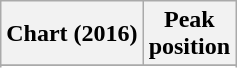<table class="wikitable sortable plainrowheaders">
<tr>
<th>Chart (2016)</th>
<th>Peak<br> position</th>
</tr>
<tr>
</tr>
<tr>
</tr>
<tr>
</tr>
<tr>
</tr>
</table>
